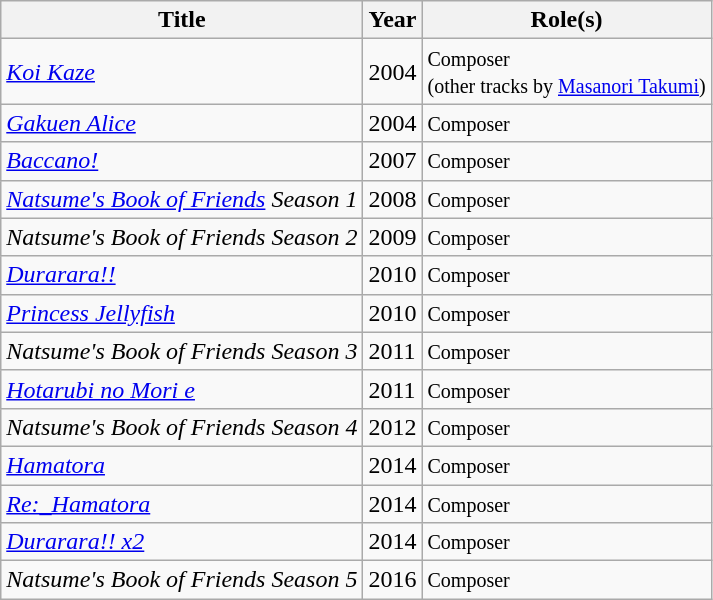<table class="wikitable">
<tr>
<th>Title</th>
<th>Year</th>
<th>Role(s)</th>
</tr>
<tr>
<td><em><a href='#'>Koi Kaze</a></em></td>
<td>2004</td>
<td><small>Composer<br>(other tracks by <a href='#'>Masanori Takumi</a>)</small></td>
</tr>
<tr>
<td><em><a href='#'>Gakuen Alice</a></em></td>
<td>2004</td>
<td><small>Composer</small></td>
</tr>
<tr>
<td><em><a href='#'>Baccano!</a></em></td>
<td>2007</td>
<td><small>Composer</small></td>
</tr>
<tr>
<td><em><a href='#'>Natsume's Book of Friends</a> Season 1</em></td>
<td>2008</td>
<td><small>Composer</small></td>
</tr>
<tr>
<td><em>Natsume's Book of Friends Season 2</em></td>
<td>2009</td>
<td><small>Composer</small></td>
</tr>
<tr>
<td><em><a href='#'>Durarara!!</a></em></td>
<td>2010</td>
<td><small>Composer</small></td>
</tr>
<tr>
<td><em><a href='#'>Princess Jellyfish</a></em></td>
<td>2010</td>
<td><small>Composer</small></td>
</tr>
<tr>
<td><em>Natsume's Book of Friends Season 3</em></td>
<td>2011</td>
<td><small>Composer</small></td>
</tr>
<tr>
<td><em><a href='#'>Hotarubi no Mori e</a></em></td>
<td>2011</td>
<td><small>Composer</small></td>
</tr>
<tr>
<td><em>Natsume's Book of Friends Season 4</em></td>
<td>2012</td>
<td><small>Composer</small></td>
</tr>
<tr>
<td><em><a href='#'>Hamatora</a></em></td>
<td>2014</td>
<td><small>Composer</small></td>
</tr>
<tr>
<td><em><a href='#'>Re:_Hamatora</a></em></td>
<td>2014</td>
<td><small>Composer</small></td>
</tr>
<tr>
<td><em><a href='#'>Durarara!! x2</a></em></td>
<td>2014</td>
<td><small>Composer</small></td>
</tr>
<tr>
<td><em>Natsume's Book of Friends Season 5</em></td>
<td>2016</td>
<td><small>Composer</small></td>
</tr>
</table>
